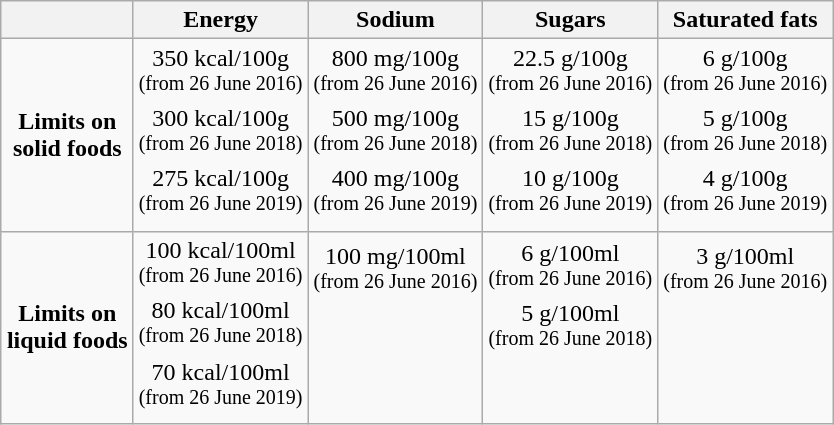<table class="wikitable" style="text-align:center; margin:auto">
<tr>
<th></th>
<th>Energy</th>
<th>Sodium</th>
<th>Sugars</th>
<th>Saturated fats</th>
</tr>
<tr>
<td><strong>Limits on<br>solid foods</strong></td>
<td>350 kcal/100g<br><sup>(from 26 June 2016)</sup><br>300 kcal/100g<br><sup>(from 26 June 2018)</sup><br>275 kcal/100g<br><sup>(from 26 June 2019)</sup></td>
<td>800 mg/100g<br><sup>(from 26 June 2016)</sup><br>500 mg/100g<br><sup>(from 26 June 2018)</sup><br>400 mg/100g<br><sup>(from 26 June 2019)</sup></td>
<td>22.5 g/100g<br><sup>(from 26 June 2016)</sup><br>15 g/100g<br><sup>(from 26 June 2018)</sup><br>10 g/100g<br><sup>(from 26 June 2019)</sup></td>
<td>6 g/100g<br><sup>(from 26 June 2016)</sup><br>5 g/100g<br><sup>(from 26 June 2018)</sup><br>4 g/100g<br><sup>(from 26 June 2019)</sup></td>
</tr>
<tr>
<td><strong>Limits on<br>liquid foods</strong></td>
<td>100 kcal/100ml<br><sup>(from 26 June 2016)</sup><br>80 kcal/100ml<br><sup>(from 26 June 2018)</sup><br>70 kcal/100ml<br><sup>(from 26 June 2019)</sup></td>
<td>100 mg/100ml<br><sup>(from 26 June 2016)</sup><br><br><br><br><br></td>
<td>6 g/100ml<br><sup>(from 26 June 2016)</sup><br>5 g/100ml<br><sup>(from 26 June 2018)</sup><br><br><br></td>
<td>3 g/100ml<br><sup>(from 26 June 2016)</sup><br><br><br><br><br></td>
</tr>
</table>
